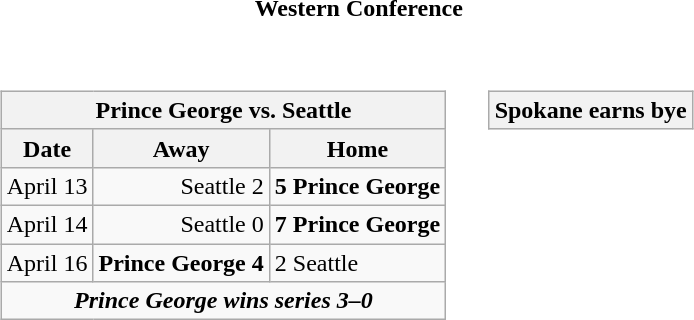<table cellspacing="10">
<tr>
<th colspan="2">Western Conference</th>
</tr>
<tr>
<td valign="top"><br><table class="wikitable">
<tr>
<th bgcolor="#DDDDDD" colspan="4">Prince George vs. Seattle</th>
</tr>
<tr>
<th>Date</th>
<th>Away</th>
<th>Home</th>
</tr>
<tr>
<td>April 13</td>
<td align="right">Seattle 2</td>
<td><strong>5 Prince George</strong></td>
</tr>
<tr>
<td>April 14</td>
<td align="right">Seattle 0</td>
<td><strong>7 Prince George</strong></td>
</tr>
<tr>
<td>April 16</td>
<td align="right"><strong>Prince George 4</strong></td>
<td>2 Seattle</td>
</tr>
<tr align="center">
<td colspan="4"><strong><em>Prince George wins series 3–0</em></strong></td>
</tr>
</table>
</td>
<td valign="top"><br><table class="wikitable">
<tr>
<th bgcolor="#DDDDDD" colspan="4">Spokane earns bye</th>
</tr>
</table>
</td>
</tr>
</table>
